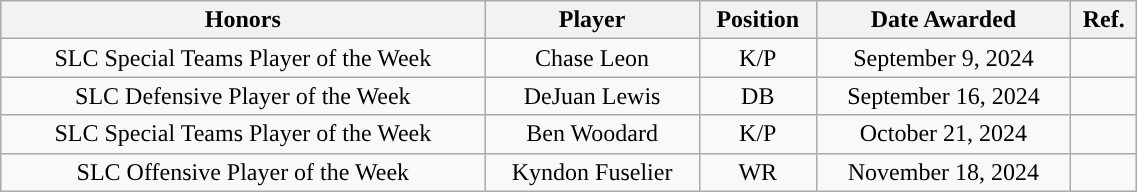<table class="wikitable" style="width: 60%;text-align: center;">
<tr>
<th>Honors</th>
<th>Player</th>
<th>Position</th>
<th>Date Awarded</th>
<th>Ref.</th>
</tr>
<tr align="center">
<td rowspan="1">SLC Special Teams Player of the Week</td>
<td>Chase Leon</td>
<td>K/P</td>
<td>September 9, 2024</td>
<td></td>
</tr>
<tr align="center">
<td rowspan="1">SLC Defensive Player of the Week</td>
<td>DeJuan Lewis</td>
<td>DB</td>
<td>September 16, 2024</td>
<td></td>
</tr>
<tr align="center">
<td rowspan="1">SLC Special Teams Player of the Week</td>
<td>Ben Woodard</td>
<td>K/P</td>
<td>October 21, 2024</td>
<td></td>
</tr>
<tr align="center">
<td rowspan="1">SLC Offensive Player of the Week</td>
<td>Kyndon Fuselier</td>
<td>WR</td>
<td>November 18, 2024</td>
<td></td>
</tr>
</table>
